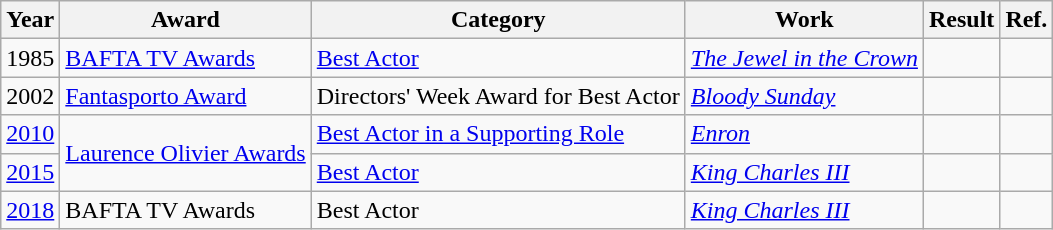<table class="wikitable">
<tr>
<th>Year</th>
<th>Award</th>
<th>Category</th>
<th>Work</th>
<th>Result</th>
<th>Ref.</th>
</tr>
<tr>
<td>1985</td>
<td><a href='#'>BAFTA TV Awards</a></td>
<td><a href='#'>Best Actor</a></td>
<td><em><a href='#'>The Jewel in the Crown</a></em></td>
<td></td>
<td></td>
</tr>
<tr>
<td>2002</td>
<td><a href='#'>Fantasporto Award</a></td>
<td>Directors' Week Award for Best Actor</td>
<td><em><a href='#'>Bloody Sunday</a></em></td>
<td></td>
<td></td>
</tr>
<tr>
<td><a href='#'>2010</a></td>
<td rowspan="2"><a href='#'>Laurence Olivier Awards</a></td>
<td><a href='#'>Best Actor in a Supporting Role</a></td>
<td><a href='#'><em>Enron</em></a></td>
<td></td>
<td></td>
</tr>
<tr>
<td><a href='#'>2015</a></td>
<td><a href='#'>Best Actor</a></td>
<td><a href='#'><em>King Charles III</em></a></td>
<td></td>
<td></td>
</tr>
<tr>
<td><a href='#'>2018</a></td>
<td>BAFTA TV Awards</td>
<td>Best Actor</td>
<td><em><a href='#'>King Charles III</a></em></td>
<td></td>
<td></td>
</tr>
</table>
